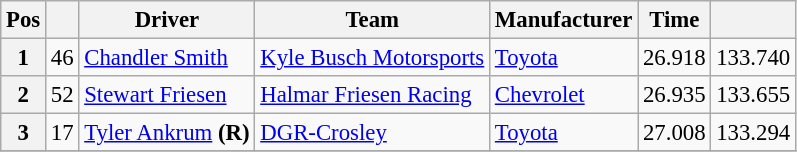<table class="wikitable" style="font-size:95%">
<tr>
<th>Pos</th>
<th></th>
<th>Driver</th>
<th>Team</th>
<th>Manufacturer</th>
<th>Time</th>
<th></th>
</tr>
<tr>
<th>1</th>
<td>46</td>
<td><a href='#'>Chandler Smith</a></td>
<td><a href='#'>Kyle Busch Motorsports</a></td>
<td><a href='#'>Toyota</a></td>
<td>26.918</td>
<td>133.740</td>
</tr>
<tr>
<th>2</th>
<td>52</td>
<td><a href='#'>Stewart Friesen</a></td>
<td><a href='#'>Halmar Friesen Racing</a></td>
<td><a href='#'>Chevrolet</a></td>
<td>26.935</td>
<td>133.655</td>
</tr>
<tr>
<th>3</th>
<td>17</td>
<td><a href='#'>Tyler Ankrum</a> <strong>(R)</strong></td>
<td><a href='#'>DGR-Crosley</a></td>
<td><a href='#'>Toyota</a></td>
<td>27.008</td>
<td>133.294</td>
</tr>
<tr>
</tr>
</table>
